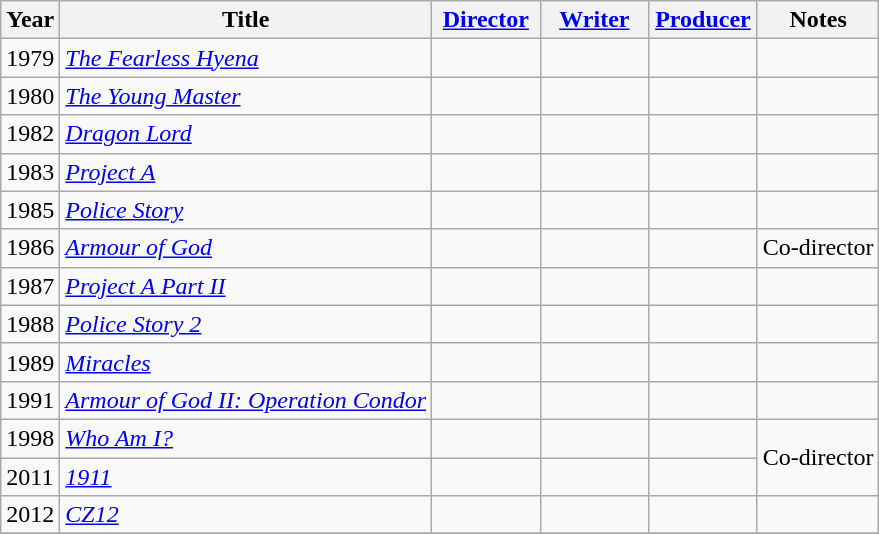<table class="wikitable plainrowheaders" style="margin-right: 0;">
<tr>
<th scope="col">Year</th>
<th scope="col">Title</th>
<th scope="col" width="65"><a href='#'>Director</a></th>
<th scope="col" width="65"><a href='#'>Writer</a></th>
<th scope="col" width="65"><a href='#'>Producer</a></th>
<th scope="col">Notes</th>
</tr>
<tr>
<td>1979</td>
<td><em><a href='#'>The Fearless Hyena</a></em></td>
<td></td>
<td></td>
<td></td>
<td></td>
</tr>
<tr>
<td>1980</td>
<td><em><a href='#'>The Young Master</a></em></td>
<td></td>
<td></td>
<td></td>
<td></td>
</tr>
<tr>
<td>1982</td>
<td><em><a href='#'>Dragon Lord</a></em></td>
<td></td>
<td></td>
<td></td>
<td></td>
</tr>
<tr>
<td>1983</td>
<td><em><a href='#'>Project A</a></em></td>
<td></td>
<td></td>
<td></td>
<td></td>
</tr>
<tr>
<td>1985</td>
<td><em><a href='#'>Police Story</a></em></td>
<td></td>
<td></td>
<td></td>
<td></td>
</tr>
<tr>
<td>1986</td>
<td><em><a href='#'>Armour of God</a></em></td>
<td></td>
<td></td>
<td></td>
<td>Co-director</td>
</tr>
<tr>
<td>1987</td>
<td><em><a href='#'>Project A Part II</a></em></td>
<td></td>
<td></td>
<td></td>
<td></td>
</tr>
<tr>
<td>1988</td>
<td><em><a href='#'>Police Story 2</a></em></td>
<td></td>
<td></td>
<td></td>
<td></td>
</tr>
<tr>
<td>1989</td>
<td><em><a href='#'>Miracles</a></em></td>
<td></td>
<td></td>
<td></td>
<td></td>
</tr>
<tr>
<td>1991</td>
<td><em><a href='#'>Armour of God II: Operation Condor</a></em></td>
<td></td>
<td></td>
<td></td>
<td></td>
</tr>
<tr>
<td>1998</td>
<td><em><a href='#'>Who Am I?</a></em></td>
<td></td>
<td></td>
<td></td>
<td rowspan="2">Co-director</td>
</tr>
<tr>
<td>2011</td>
<td><em><a href='#'>1911</a></em></td>
<td></td>
<td></td>
<td></td>
</tr>
<tr>
<td>2012</td>
<td><em><a href='#'>CZ12</a></em></td>
<td></td>
<td></td>
<td></td>
<td></td>
</tr>
<tr>
</tr>
</table>
